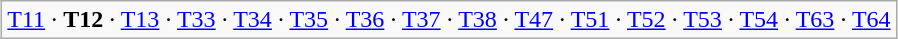<table class="wikitable" style="margin:1em auto;">
<tr>
<td><a href='#'>T11</a> · <strong>T12</strong> · <a href='#'>T13</a> · <a href='#'>T33</a> · <a href='#'>T34</a> · <a href='#'>T35</a> · <a href='#'>T36</a> · <a href='#'>T37</a> · <a href='#'>T38</a> · <a href='#'>T47</a> · <a href='#'>T51</a> · <a href='#'>T52</a> · <a href='#'>T53</a> · <a href='#'>T54</a> · <a href='#'>T63</a> · <a href='#'>T64</a></td>
</tr>
</table>
